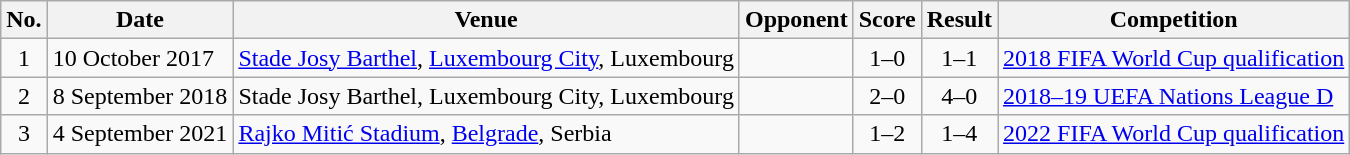<table class="wikitable sortable">
<tr>
<th scope="col">No.</th>
<th scope="col">Date</th>
<th scope="col">Venue</th>
<th scope="col">Opponent</th>
<th scope="col">Score</th>
<th scope="col">Result</th>
<th scope="col">Competition</th>
</tr>
<tr>
<td align="center">1</td>
<td>10 October 2017</td>
<td><a href='#'>Stade Josy Barthel</a>, <a href='#'>Luxembourg City</a>, Luxembourg</td>
<td></td>
<td align="center">1–0</td>
<td align="center">1–1</td>
<td><a href='#'>2018 FIFA World Cup qualification</a></td>
</tr>
<tr>
<td align="center">2</td>
<td>8 September 2018</td>
<td>Stade Josy Barthel, Luxembourg City, Luxembourg</td>
<td></td>
<td align="center">2–0</td>
<td align="center">4–0</td>
<td><a href='#'>2018&ndash;19 UEFA Nations League D</a></td>
</tr>
<tr>
<td align="center">3</td>
<td>4 September 2021</td>
<td><a href='#'>Rajko Mitić Stadium</a>, <a href='#'>Belgrade</a>, Serbia</td>
<td></td>
<td align="center">1–2</td>
<td align="center">1–4</td>
<td><a href='#'>2022 FIFA World Cup qualification</a></td>
</tr>
</table>
